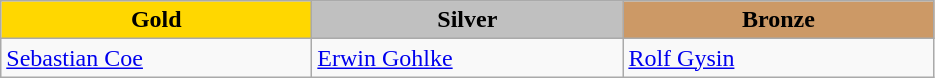<table class="wikitable" style="text-align:left">
<tr align="center">
<td width=200 bgcolor=gold><strong>Gold</strong></td>
<td width=200 bgcolor=silver><strong>Silver</strong></td>
<td width=200 bgcolor=CC9966><strong>Bronze</strong></td>
</tr>
<tr>
<td><a href='#'>Sebastian Coe</a><br><em></em></td>
<td><a href='#'>Erwin Gohlke</a><br><em></em></td>
<td><a href='#'>Rolf Gysin</a><br><em></em></td>
</tr>
</table>
